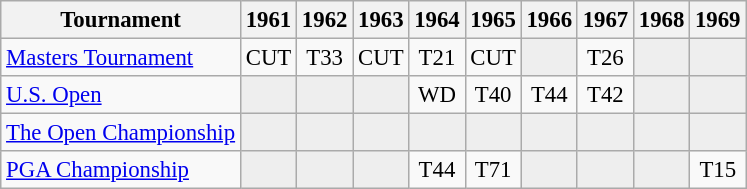<table class="wikitable" style="font-size:95%;text-align:center;">
<tr>
<th>Tournament</th>
<th>1961</th>
<th>1962</th>
<th>1963</th>
<th>1964</th>
<th>1965</th>
<th>1966</th>
<th>1967</th>
<th>1968</th>
<th>1969</th>
</tr>
<tr>
<td align=left><a href='#'>Masters Tournament</a></td>
<td>CUT</td>
<td>T33</td>
<td>CUT</td>
<td>T21</td>
<td>CUT</td>
<td style="background:#eeeeee;"></td>
<td>T26</td>
<td style="background:#eeeeee;"></td>
<td style="background:#eeeeee;"></td>
</tr>
<tr>
<td align=left><a href='#'>U.S. Open</a></td>
<td style="background:#eeeeee;"></td>
<td style="background:#eeeeee;"></td>
<td style="background:#eeeeee;"></td>
<td>WD</td>
<td>T40</td>
<td>T44</td>
<td>T42</td>
<td style="background:#eeeeee;"></td>
<td style="background:#eeeeee;"></td>
</tr>
<tr>
<td align=left><a href='#'>The Open Championship</a></td>
<td style="background:#eeeeee;"></td>
<td style="background:#eeeeee;"></td>
<td style="background:#eeeeee;"></td>
<td style="background:#eeeeee;"></td>
<td style="background:#eeeeee;"></td>
<td style="background:#eeeeee;"></td>
<td style="background:#eeeeee;"></td>
<td style="background:#eeeeee;"></td>
<td style="background:#eeeeee;"></td>
</tr>
<tr>
<td align=left><a href='#'>PGA Championship</a></td>
<td style="background:#eeeeee;"></td>
<td style="background:#eeeeee;"></td>
<td style="background:#eeeeee;"></td>
<td>T44</td>
<td>T71</td>
<td style="background:#eeeeee;"></td>
<td style="background:#eeeeee;"></td>
<td style="background:#eeeeee;"></td>
<td>T15</td>
</tr>
</table>
